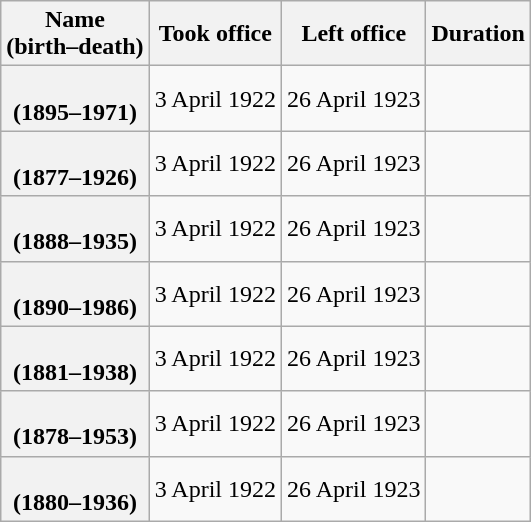<table class="wikitable plainrowheaders sortable" style="text-align:center;" border="1">
<tr>
<th scope="col">Name<br>(birth–death)</th>
<th scope="col">Took office</th>
<th scope="col">Left office</th>
<th scope="col">Duration</th>
</tr>
<tr>
<th scope="row"><br>(1895–1971)</th>
<td>3 April 1922</td>
<td>26 April 1923</td>
<td></td>
</tr>
<tr>
<th scope="row"><br>(1877–1926)</th>
<td>3 April 1922</td>
<td>26 April 1923</td>
<td></td>
</tr>
<tr>
<th scope="row"><br>(1888–1935)</th>
<td>3 April 1922</td>
<td>26 April 1923</td>
<td></td>
</tr>
<tr>
<th scope="row"><br>(1890–1986)</th>
<td>3 April 1922</td>
<td>26 April 1923</td>
<td></td>
</tr>
<tr>
<th scope="row"><br>(1881–1938)</th>
<td>3 April 1922</td>
<td>26 April 1923</td>
<td></td>
</tr>
<tr>
<th scope="row"><br>(1878–1953)</th>
<td>3 April 1922</td>
<td>26 April 1923</td>
<td></td>
</tr>
<tr>
<th scope="row"><br>(1880–1936)</th>
<td>3 April 1922</td>
<td>26 April 1923</td>
<td></td>
</tr>
</table>
